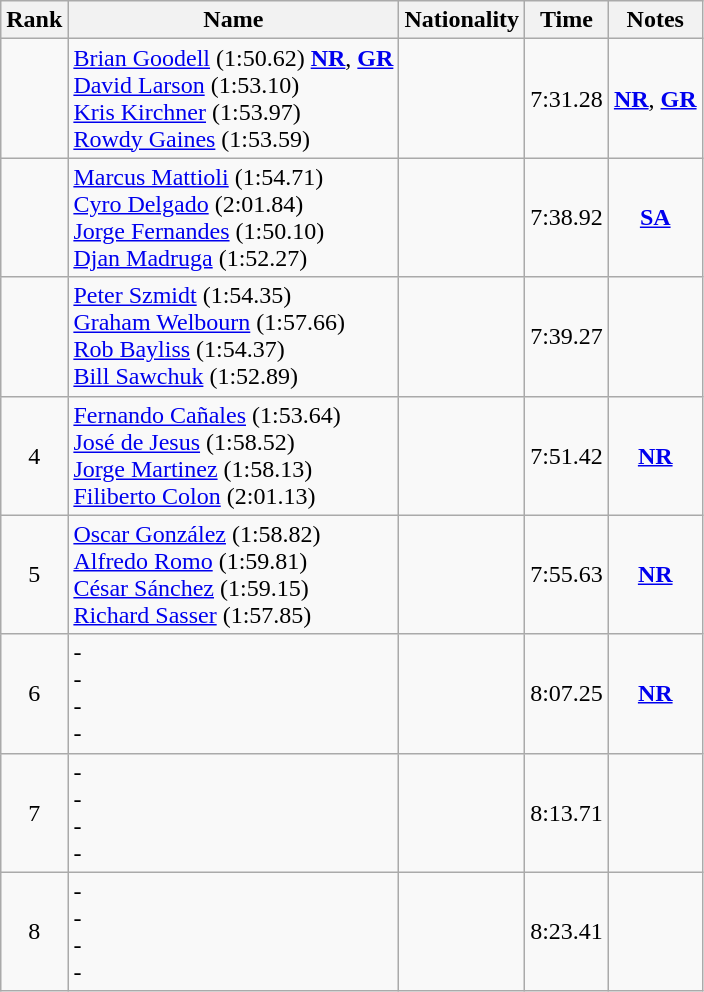<table class="wikitable sortable" style="text-align:center">
<tr>
<th>Rank</th>
<th>Name</th>
<th>Nationality</th>
<th>Time</th>
<th>Notes</th>
</tr>
<tr>
<td></td>
<td align=left><a href='#'>Brian Goodell</a> (1:50.62) <strong><a href='#'>NR</a></strong>, <strong><a href='#'>GR</a></strong> <br> <a href='#'>David Larson</a> (1:53.10) <br> <a href='#'>Kris Kirchner</a> (1:53.97) <br> <a href='#'>Rowdy Gaines</a> (1:53.59)</td>
<td align=left></td>
<td>7:31.28</td>
<td><strong><a href='#'>NR</a></strong>, <strong><a href='#'>GR</a></strong></td>
</tr>
<tr>
<td></td>
<td align=left><a href='#'>Marcus Mattioli</a> (1:54.71) <br> <a href='#'>Cyro Delgado</a> (2:01.84) <br> <a href='#'>Jorge Fernandes</a> (1:50.10) <br> <a href='#'>Djan Madruga</a> (1:52.27)</td>
<td align=left></td>
<td>7:38.92</td>
<td><strong><a href='#'>SA</a></strong></td>
</tr>
<tr>
<td></td>
<td align=left><a href='#'>Peter Szmidt</a> (1:54.35) <br> <a href='#'>Graham Welbourn</a> (1:57.66) <br> <a href='#'>Rob Bayliss</a> (1:54.37) <br> <a href='#'>Bill Sawchuk</a> (1:52.89)</td>
<td align=left></td>
<td>7:39.27</td>
<td></td>
</tr>
<tr>
<td>4</td>
<td align=left><a href='#'>Fernando Cañales</a> (1:53.64) <br> <a href='#'>José de Jesus</a> (1:58.52) <br> <a href='#'>Jorge Martinez</a> (1:58.13) <br> <a href='#'>Filiberto Colon</a> (2:01.13)</td>
<td align=left></td>
<td>7:51.42</td>
<td><strong><a href='#'>NR</a></strong></td>
</tr>
<tr>
<td>5</td>
<td align=left><a href='#'>Oscar González</a> (1:58.82) <br> <a href='#'>Alfredo Romo</a> (1:59.81) <br> <a href='#'>César Sánchez</a> (1:59.15) <br> <a href='#'>Richard Sasser</a> (1:57.85)</td>
<td align=left></td>
<td>7:55.63</td>
<td><strong><a href='#'>NR</a></strong></td>
</tr>
<tr>
<td>6</td>
<td align=left>- <br> - <br> - <br> -</td>
<td align=left></td>
<td>8:07.25</td>
<td><strong><a href='#'>NR</a></strong></td>
</tr>
<tr>
<td>7</td>
<td align=left>- <br> - <br> - <br> -</td>
<td align=left></td>
<td>8:13.71</td>
<td></td>
</tr>
<tr>
<td>8</td>
<td align=left>- <br> - <br> - <br> -</td>
<td align=left></td>
<td>8:23.41</td>
<td></td>
</tr>
</table>
